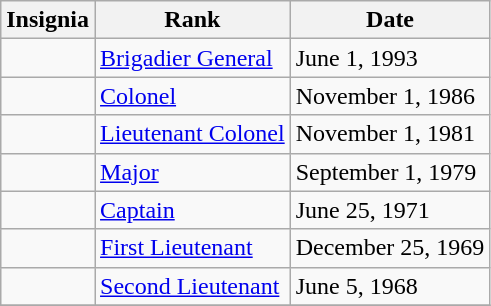<table class="wikitable" | align=center>
<tr>
<th>Insignia</th>
<th>Rank</th>
<th>Date</th>
</tr>
<tr>
<td></td>
<td><a href='#'>Brigadier General</a></td>
<td>June 1, 1993</td>
</tr>
<tr>
<td></td>
<td><a href='#'>Colonel</a></td>
<td>November 1, 1986</td>
</tr>
<tr>
<td></td>
<td><a href='#'>Lieutenant Colonel</a></td>
<td>November 1, 1981</td>
</tr>
<tr>
<td></td>
<td><a href='#'>Major</a></td>
<td>September 1, 1979</td>
</tr>
<tr>
<td></td>
<td><a href='#'>Captain</a></td>
<td>June 25, 1971</td>
</tr>
<tr>
<td></td>
<td><a href='#'>First Lieutenant</a></td>
<td>December 25, 1969</td>
</tr>
<tr>
<td></td>
<td><a href='#'>Second Lieutenant</a></td>
<td>June 5, 1968</td>
</tr>
<tr>
</tr>
</table>
